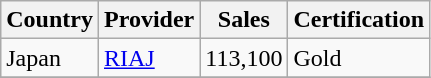<table class="wikitable" border="1">
<tr>
<th>Country</th>
<th>Provider</th>
<th>Sales</th>
<th>Certification</th>
</tr>
<tr>
<td>Japan</td>
<td><a href='#'>RIAJ</a></td>
<td>113,100</td>
<td>Gold</td>
</tr>
<tr>
</tr>
</table>
